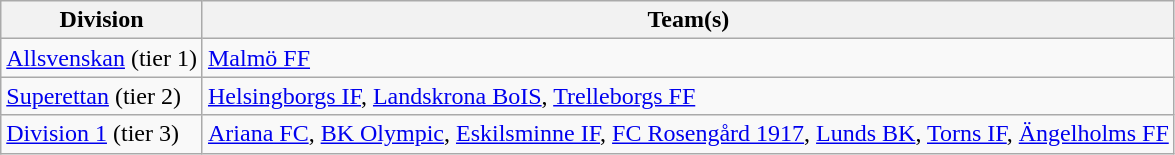<table class="wikitable">
<tr>
<th>Division</th>
<th>Team(s)</th>
</tr>
<tr>
<td><a href='#'>Allsvenskan</a> (tier 1)</td>
<td><a href='#'>Malmö FF</a></td>
</tr>
<tr>
<td><a href='#'>Superettan</a> (tier 2)</td>
<td><a href='#'>Helsingborgs IF</a>, <a href='#'>Landskrona BoIS</a>, <a href='#'>Trelleborgs FF</a></td>
</tr>
<tr>
<td><a href='#'>Division 1</a> (tier 3)</td>
<td><a href='#'>Ariana FC</a>, <a href='#'>BK Olympic</a>, <a href='#'>Eskilsminne IF</a>, <a href='#'>FC Rosengård 1917</a>, <a href='#'>Lunds BK</a>, <a href='#'>Torns IF</a>, <a href='#'>Ängelholms FF</a></td>
</tr>
</table>
